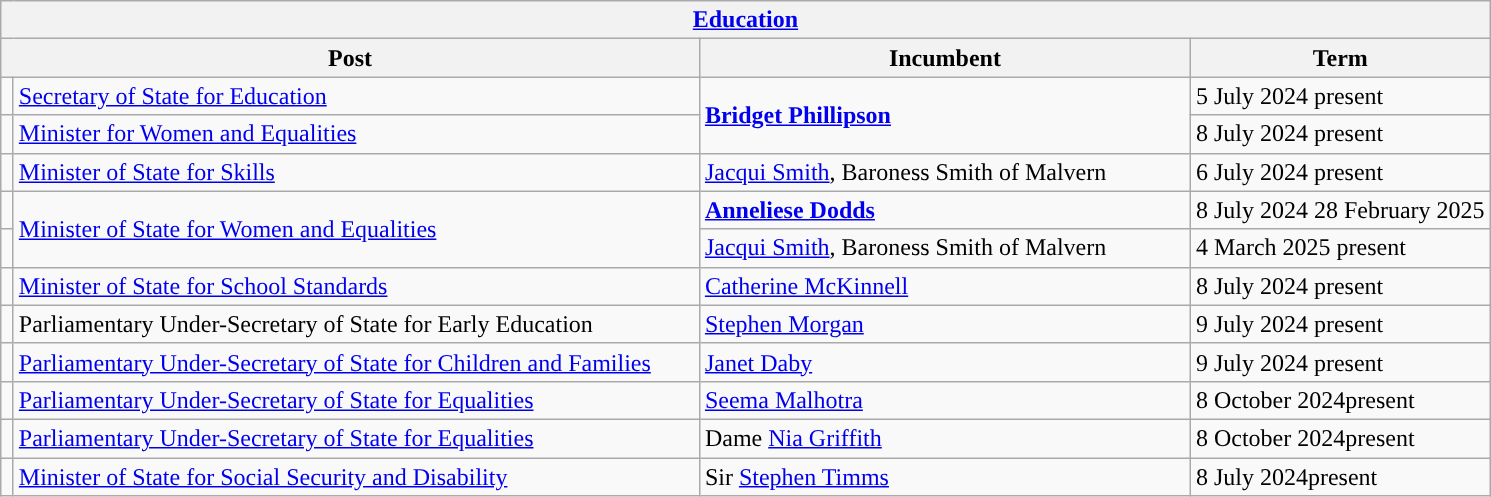<table class="wikitable">
<tr>
<th colspan="4"><a href='#'>Education</a><br></th>
</tr>
<tr>
<th colspan="2">Post</th>
<th>Incumbent</th>
<th>Term</th>
</tr>
<tr>
<td rowspan="1" style="width: 1px; background: "></td>
<td rowspan="1" style="width: 450px;"><a href='#'>Secretary of State for Education</a></td>
<td rowspan="2"  style="width: 320px;"><strong><a href='#'>Bridget Phillipson</a></strong></td>
<td>5 July 2024 present</td>
</tr>
<tr>
<td rowspan="1" style="width: 1px; background: "></td>
<td><a href='#'>Minister for Women and Equalities</a></td>
<td>8 July 2024 present</td>
</tr>
<tr>
<td rowspan="1" style="width: 1px; background: "></td>
<td rowspan="1"><a href='#'>Minister of State for Skills</a></td>
<td style="width: 320px;"><a href='#'>Jacqui Smith</a>, Baroness Smith of Malvern</td>
<td>6 July 2024 present</td>
</tr>
<tr>
<td rowspan="1" style="width: 1px; background: "></td>
<td rowspan="2"><a href='#'>Minister of State for Women and Equalities</a></td>
<td><strong><a href='#'>Anneliese Dodds</a></strong></td>
<td>8 July 2024 28 February 2025</td>
</tr>
<tr>
<td rowspan="1" style="width: 1px; background: "></td>
<td style="width: 320px;"><a href='#'>Jacqui Smith</a>, Baroness Smith of Malvern</td>
<td>4 March 2025 present</td>
</tr>
<tr>
<td rowspan="1" style="width: 1px; background: "></td>
<td rowspan="1"><a href='#'>Minister of State for School Standards</a></td>
<td style="width: 320px;"><a href='#'>Catherine McKinnell</a></td>
<td>8 July 2024 present</td>
</tr>
<tr>
<td rowspan="1" style="width: 1px; background: "></td>
<td>Parliamentary Under-Secretary of State for Early Education</td>
<td><a href='#'>Stephen Morgan</a></td>
<td>9 July 2024 present</td>
</tr>
<tr>
<td rowspan="1" style="width: 1px; background: "></td>
<td><a href='#'>Parliamentary Under-Secretary of State for Children and Families</a></td>
<td><a href='#'>Janet Daby</a></td>
<td>9 July 2024 present</td>
</tr>
<tr>
<td rowspan="1" style="width: 1px; background: "></td>
<td><a href='#'>Parliamentary Under-Secretary of State for Equalities</a></td>
<td><a href='#'>Seema Malhotra</a></td>
<td>8 October 2024present</td>
</tr>
<tr>
<td rowspan="1" style="width: 1px; background: "></td>
<td><a href='#'>Parliamentary Under-Secretary of State for Equalities</a></td>
<td>Dame <a href='#'>Nia Griffith</a></td>
<td>8 October 2024present</td>
</tr>
<tr>
<td rowspan="1" style="width: 1px; background: "></td>
<td><a href='#'>Minister of State for Social Security and Disability</a></td>
<td>Sir <a href='#'>Stephen Timms</a></td>
<td>8 July 2024present</td>
</tr>
</table>
